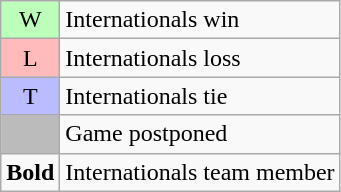<table class="wikitable">
<tr>
<td bgcolor=#bbffbb align=center>W</td>
<td>Internationals win</td>
</tr>
<tr>
<td bgcolor=#ffbbbb align=center>L</td>
<td>Internationals loss</td>
</tr>
<tr>
<td bgcolor=#bbbbff align=center>T</td>
<td>Internationals tie</td>
</tr>
<tr>
<td bgcolor=#bbbbbb> </td>
<td>Game postponed</td>
</tr>
<tr>
<td align=center><strong>Bold</strong></td>
<td>Internationals team member</td>
</tr>
</table>
